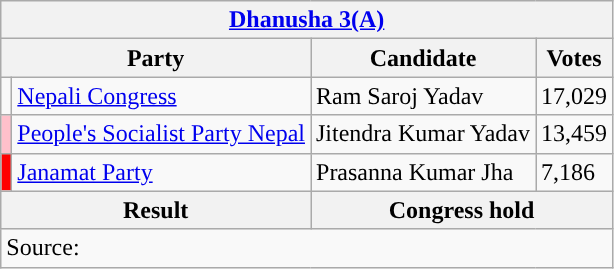<table class="wikitable">
<tr>
<th colspan="4"><a href='#'>Dhanusha 3(A)</a></th>
</tr>
<tr>
<th colspan="2">Party</th>
<th>Candidate</th>
<th>Votes</th>
</tr>
<tr>
<td style="background-color:"></td>
<td><a href='#'>Nepali Congress</a></td>
<td>Ram Saroj Yadav</td>
<td>17,029</td>
</tr>
<tr>
<td style="background-color:#FFC0CB"></td>
<td><a href='#'>People's Socialist Party Nepal</a></td>
<td>Jitendra Kumar Yadav</td>
<td>13,459</td>
</tr>
<tr>
<td style="background-color:#FF0000"></td>
<td><a href='#'>Janamat Party</a></td>
<td>Prasanna Kumar Jha</td>
<td>7,186</td>
</tr>
<tr>
<th colspan="2">Result</th>
<th colspan="2">Congress hold</th>
</tr>
<tr>
<td colspan="4">Source: </td>
</tr>
</table>
